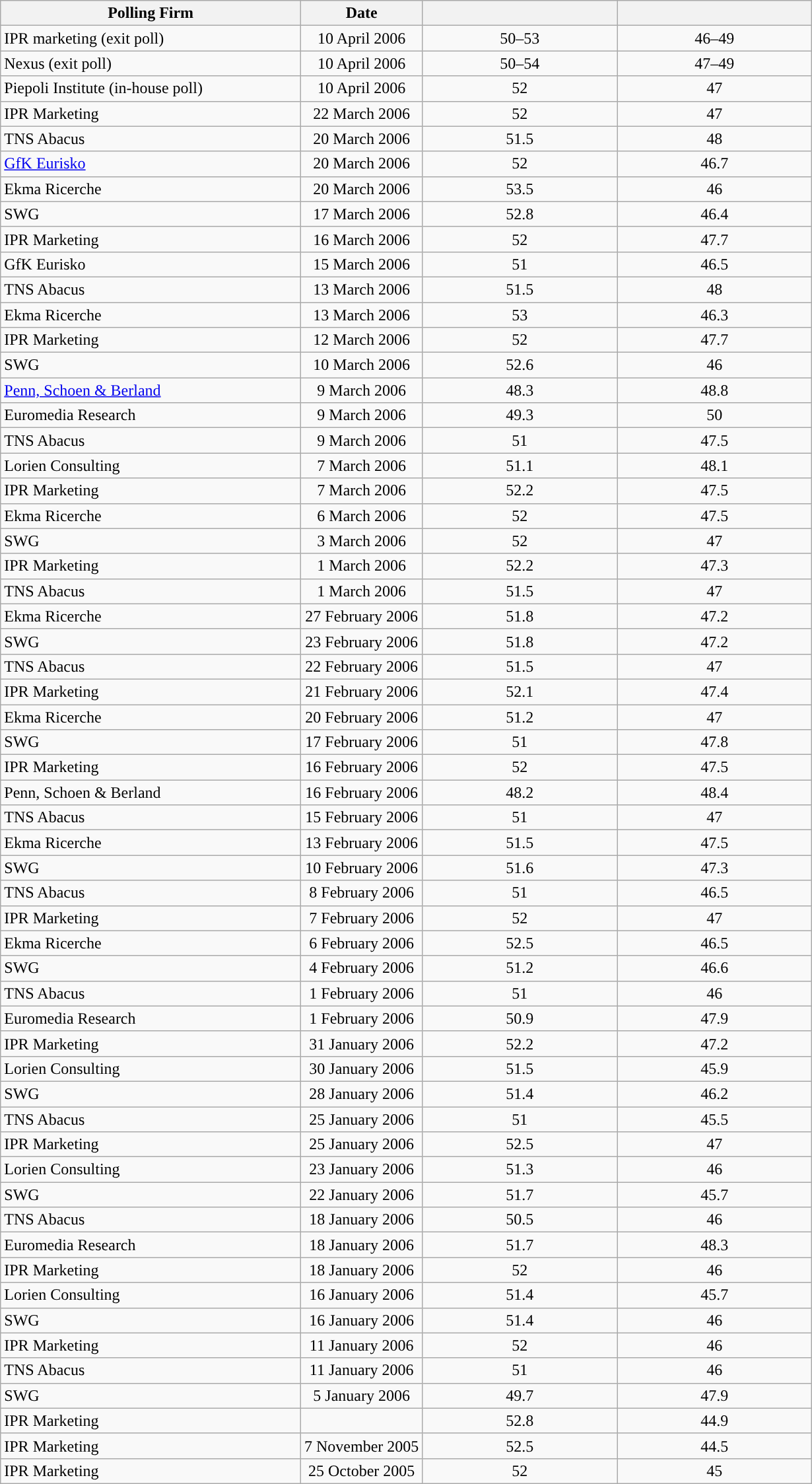<table class="wikitable" style="text-align: center">
<tr>
<th style="width:37%;">Polling Firm</th>
<th style="width:15%;">Date</th>
<th style="width:24%; vertical-align:middle; background:"><a href='#'></a></th>
<th style="width:24%; vertical-align:middle; background:"><a href='#'></a></th>
</tr>
<tr>
<td style="text-align: left;">IPR marketing (exit poll)</td>
<td>10 April 2006</td>
<td>50–53</td>
<td>46–49</td>
</tr>
<tr>
<td style="text-align: left;">Nexus (exit poll)</td>
<td>10 April 2006</td>
<td>50–54</td>
<td>47–49</td>
</tr>
<tr>
<td style="text-align: left;">Piepoli Institute (in-house poll)</td>
<td>10 April 2006</td>
<td>52</td>
<td>47</td>
</tr>
<tr>
<td style="text-align: left;">IPR Marketing</td>
<td>22 March 2006</td>
<td>52</td>
<td>47</td>
</tr>
<tr>
<td style="text-align: left;">TNS Abacus</td>
<td>20 March 2006</td>
<td>51.5</td>
<td>48</td>
</tr>
<tr>
<td style="text-align: left;"><a href='#'>GfK Eurisko</a></td>
<td>20 March 2006</td>
<td>52</td>
<td>46.7</td>
</tr>
<tr>
<td style="text-align: left;">Ekma Ricerche</td>
<td>20 March 2006</td>
<td>53.5</td>
<td>46</td>
</tr>
<tr>
<td style="text-align: left;">SWG</td>
<td>17 March 2006</td>
<td>52.8</td>
<td>46.4</td>
</tr>
<tr>
<td style="text-align: left;">IPR Marketing</td>
<td>16 March 2006</td>
<td>52</td>
<td>47.7</td>
</tr>
<tr>
<td style="text-align: left;">GfK Eurisko</td>
<td>15 March 2006</td>
<td>51</td>
<td>46.5</td>
</tr>
<tr>
<td style="text-align: left;">TNS Abacus</td>
<td>13 March 2006</td>
<td>51.5</td>
<td>48</td>
</tr>
<tr>
<td style="text-align: left;">Ekma Ricerche</td>
<td>13 March 2006</td>
<td>53</td>
<td>46.3</td>
</tr>
<tr>
<td style="text-align: left;">IPR Marketing</td>
<td>12 March 2006</td>
<td>52</td>
<td>47.7</td>
</tr>
<tr>
<td style="text-align: left;">SWG</td>
<td>10 March 2006</td>
<td>52.6</td>
<td>46</td>
</tr>
<tr>
<td style="text-align: left;"><a href='#'>Penn, Schoen & Berland</a></td>
<td>9 March 2006</td>
<td>48.3</td>
<td>48.8</td>
</tr>
<tr>
<td style="text-align: left;">Euromedia Research</td>
<td>9 March 2006</td>
<td>49.3</td>
<td>50</td>
</tr>
<tr>
<td style="text-align: left;">TNS Abacus</td>
<td>9 March 2006</td>
<td>51</td>
<td>47.5</td>
</tr>
<tr>
<td style="text-align: left;">Lorien Consulting</td>
<td>7 March 2006</td>
<td>51.1</td>
<td>48.1</td>
</tr>
<tr>
<td style="text-align: left;">IPR Marketing</td>
<td>7 March 2006</td>
<td>52.2</td>
<td>47.5</td>
</tr>
<tr>
<td style="text-align: left;">Ekma Ricerche</td>
<td>6 March 2006</td>
<td>52</td>
<td>47.5</td>
</tr>
<tr>
<td style="text-align: left;">SWG</td>
<td>3 March 2006</td>
<td>52</td>
<td>47</td>
</tr>
<tr>
<td style="text-align: left;">IPR Marketing</td>
<td>1 March 2006</td>
<td>52.2</td>
<td>47.3</td>
</tr>
<tr>
<td style="text-align: left;">TNS Abacus</td>
<td>1 March 2006</td>
<td>51.5</td>
<td>47</td>
</tr>
<tr>
<td style="text-align: left;">Ekma Ricerche</td>
<td>27 February 2006</td>
<td>51.8</td>
<td>47.2</td>
</tr>
<tr>
<td style="text-align: left;">SWG</td>
<td>23 February 2006</td>
<td>51.8</td>
<td>47.2</td>
</tr>
<tr>
<td style="text-align: left;">TNS Abacus</td>
<td>22 February 2006</td>
<td>51.5</td>
<td>47</td>
</tr>
<tr>
<td style="text-align: left;">IPR Marketing</td>
<td>21 February 2006</td>
<td>52.1</td>
<td>47.4</td>
</tr>
<tr>
<td style="text-align: left;">Ekma Ricerche</td>
<td>20 February 2006</td>
<td>51.2</td>
<td>47</td>
</tr>
<tr>
<td style="text-align: left;">SWG</td>
<td>17 February 2006</td>
<td>51</td>
<td>47.8</td>
</tr>
<tr>
<td style="text-align: left;">IPR Marketing</td>
<td>16 February 2006</td>
<td>52</td>
<td>47.5</td>
</tr>
<tr>
<td style="text-align: left;">Penn, Schoen & Berland</td>
<td>16 February 2006</td>
<td>48.2</td>
<td>48.4</td>
</tr>
<tr>
<td style="text-align: left;">TNS Abacus</td>
<td>15 February 2006</td>
<td>51</td>
<td>47</td>
</tr>
<tr>
<td style="text-align: left;">Ekma Ricerche</td>
<td>13 February 2006</td>
<td>51.5</td>
<td>47.5</td>
</tr>
<tr>
<td style="text-align: left;">SWG</td>
<td>10 February 2006</td>
<td>51.6</td>
<td>47.3</td>
</tr>
<tr>
<td style="text-align: left;">TNS Abacus</td>
<td>8 February 2006</td>
<td>51</td>
<td>46.5</td>
</tr>
<tr>
<td style="text-align: left;">IPR Marketing</td>
<td>7 February 2006</td>
<td>52</td>
<td>47</td>
</tr>
<tr>
<td style="text-align: left;">Ekma Ricerche</td>
<td>6 February 2006</td>
<td>52.5</td>
<td>46.5</td>
</tr>
<tr>
<td style="text-align: left;">SWG</td>
<td>4 February 2006</td>
<td>51.2</td>
<td>46.6</td>
</tr>
<tr>
<td style="text-align: left;">TNS Abacus</td>
<td>1 February 2006</td>
<td>51</td>
<td>46</td>
</tr>
<tr>
<td style="text-align: left;">Euromedia Research</td>
<td>1 February 2006</td>
<td>50.9</td>
<td>47.9</td>
</tr>
<tr>
<td style="text-align: left;">IPR Marketing</td>
<td>31 January 2006</td>
<td>52.2</td>
<td>47.2</td>
</tr>
<tr>
<td style="text-align: left;">Lorien Consulting</td>
<td>30 January 2006</td>
<td>51.5</td>
<td>45.9</td>
</tr>
<tr>
<td style="text-align: left;">SWG</td>
<td>28 January 2006</td>
<td>51.4</td>
<td>46.2</td>
</tr>
<tr>
<td style="text-align: left;">TNS Abacus</td>
<td>25 January 2006</td>
<td>51</td>
<td>45.5</td>
</tr>
<tr>
<td style="text-align: left;">IPR Marketing</td>
<td>25 January 2006</td>
<td>52.5</td>
<td>47</td>
</tr>
<tr>
<td style="text-align: left;">Lorien Consulting</td>
<td>23 January 2006</td>
<td>51.3</td>
<td>46</td>
</tr>
<tr>
<td style="text-align: left;">SWG</td>
<td>22 January 2006</td>
<td>51.7</td>
<td>45.7</td>
</tr>
<tr>
<td style="text-align: left;">TNS Abacus</td>
<td>18 January 2006</td>
<td>50.5</td>
<td>46</td>
</tr>
<tr>
<td style="text-align: left;">Euromedia Research</td>
<td>18 January 2006</td>
<td>51.7</td>
<td>48.3</td>
</tr>
<tr>
<td style="text-align: left;">IPR Marketing</td>
<td>18 January 2006</td>
<td>52</td>
<td>46</td>
</tr>
<tr>
<td style="text-align: left;">Lorien Consulting</td>
<td>16 January 2006</td>
<td>51.4</td>
<td>45.7</td>
</tr>
<tr>
<td style="text-align: left;">SWG</td>
<td>16 January 2006</td>
<td>51.4</td>
<td>46</td>
</tr>
<tr>
<td style="text-align: left;">IPR Marketing</td>
<td>11 January 2006</td>
<td>52</td>
<td>46</td>
</tr>
<tr>
<td style="text-align: left;">TNS Abacus</td>
<td>11 January 2006</td>
<td>51</td>
<td>46</td>
</tr>
<tr>
<td style="text-align: left;">SWG</td>
<td>5 January 2006</td>
<td>49.7</td>
<td>47.9</td>
</tr>
<tr>
<td style="text-align: left;">IPR Marketing</td>
<td></td>
<td>52.8</td>
<td>44.9</td>
</tr>
<tr>
<td style="text-align: left;">IPR Marketing</td>
<td>7 November 2005</td>
<td>52.5</td>
<td>44.5</td>
</tr>
<tr>
<td style="text-align: left;">IPR Marketing</td>
<td>25 October 2005</td>
<td>52</td>
<td>45</td>
</tr>
</table>
